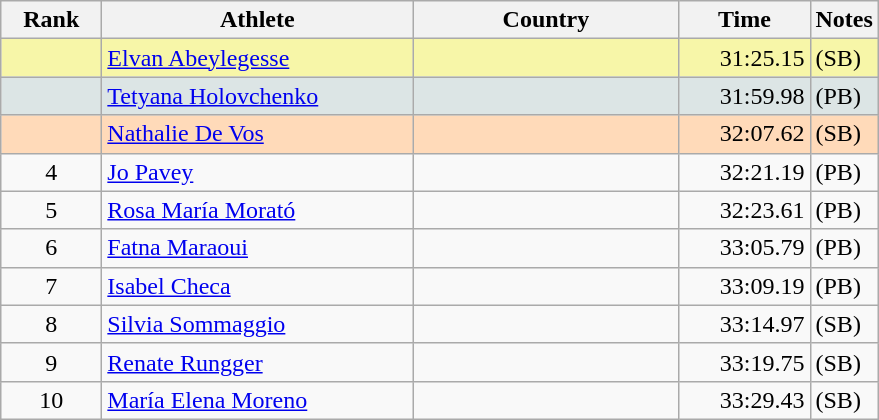<table class = "wikitable">
<tr>
<th width = 60>Rank</th>
<th width = 200>Athlete</th>
<th width = 170>Country</th>
<th width = 80>Time</th>
<th>Notes</th>
</tr>
<tr bgcolor="#F7F6A8">
<td align=center></td>
<td><a href='#'>Elvan Abeylegesse</a></td>
<td></td>
<td align="right">31:25.15</td>
<td>(SB)</td>
</tr>
<tr bgcolor="#DCE5E5">
<td align=center></td>
<td><a href='#'>Tetyana Holovchenko</a></td>
<td></td>
<td align="right">31:59.98</td>
<td>(PB)</td>
</tr>
<tr bgcolor="#FFDAB9">
<td align=center></td>
<td><a href='#'>Nathalie De Vos</a></td>
<td></td>
<td align="right">32:07.62</td>
<td>(SB)</td>
</tr>
<tr>
<td align=center>4</td>
<td><a href='#'>Jo Pavey</a></td>
<td></td>
<td align="right">32:21.19</td>
<td>(PB)</td>
</tr>
<tr>
<td align=center>5</td>
<td><a href='#'>Rosa María Morató</a></td>
<td></td>
<td align="right">32:23.61</td>
<td>(PB)</td>
</tr>
<tr>
<td align=center>6</td>
<td><a href='#'>Fatna Maraoui</a></td>
<td></td>
<td align="right">33:05.79</td>
<td>(PB)</td>
</tr>
<tr>
<td align=center>7</td>
<td><a href='#'>Isabel Checa</a></td>
<td></td>
<td align="right">33:09.19</td>
<td>(PB)</td>
</tr>
<tr>
<td align=center>8</td>
<td><a href='#'>Silvia Sommaggio</a></td>
<td></td>
<td align="right">33:14.97</td>
<td>(SB)</td>
</tr>
<tr>
<td align=center>9</td>
<td><a href='#'>Renate Rungger</a></td>
<td></td>
<td align="right">33:19.75</td>
<td>(SB)</td>
</tr>
<tr>
<td align=center>10</td>
<td><a href='#'>María Elena Moreno</a></td>
<td></td>
<td align="right">33:29.43</td>
<td>(SB)</td>
</tr>
</table>
